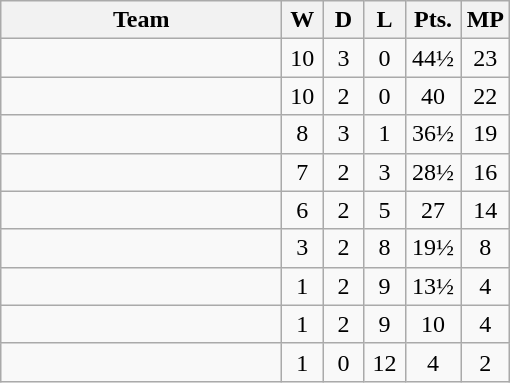<table class="wikitable" style="text-align:center">
<tr>
<th width=180px>Team</th>
<th width=20px>W</th>
<th width=20px>D</th>
<th width=20px>L</th>
<th width=30px>Pts.</th>
<th width=25px>MP</th>
</tr>
<tr>
<td align=left></td>
<td>10</td>
<td>3</td>
<td>0</td>
<td>44½</td>
<td>23</td>
</tr>
<tr>
<td align=left></td>
<td>10</td>
<td>2</td>
<td>0</td>
<td>40</td>
<td>22</td>
</tr>
<tr>
<td align=left></td>
<td>8</td>
<td>3</td>
<td>1</td>
<td>36½</td>
<td>19</td>
</tr>
<tr>
<td align=left></td>
<td>7</td>
<td>2</td>
<td>3</td>
<td>28½</td>
<td>16</td>
</tr>
<tr>
<td align=left><strong></strong></td>
<td>6</td>
<td>2</td>
<td>5</td>
<td>27</td>
<td>14</td>
</tr>
<tr>
<td align=left><em></em></td>
<td>3</td>
<td>2</td>
<td>8</td>
<td>19½</td>
<td>8</td>
</tr>
<tr>
<td align=left><em></em></td>
<td>1</td>
<td>2</td>
<td>9</td>
<td>13½</td>
<td>4</td>
</tr>
<tr>
<td align=left><em></em></td>
<td>1</td>
<td>2</td>
<td>9</td>
<td>10</td>
<td>4</td>
</tr>
<tr>
<td align=left><em></em></td>
<td>1</td>
<td>0</td>
<td>12</td>
<td>4</td>
<td>2</td>
</tr>
</table>
